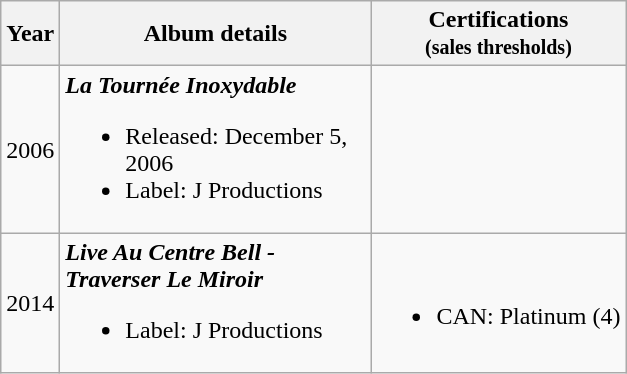<table class="wikitable">
<tr>
<th>Year</th>
<th style="width:200px;">Album details</th>
<th>Certifications<br><small>(sales thresholds)</small></th>
</tr>
<tr>
<td>2006</td>
<td><strong><em>La Tournée Inoxydable</em></strong><br><ul><li>Released: December 5, 2006</li><li>Label:  J Productions</li></ul></td>
<td></td>
</tr>
<tr>
<td>2014</td>
<td><strong><em>Live Au Centre Bell - Traverser Le Miroir</em></strong><br><ul><li>Label:  J Productions</li></ul></td>
<td><br><ul><li>CAN: Platinum (4)</li></ul></td>
</tr>
</table>
